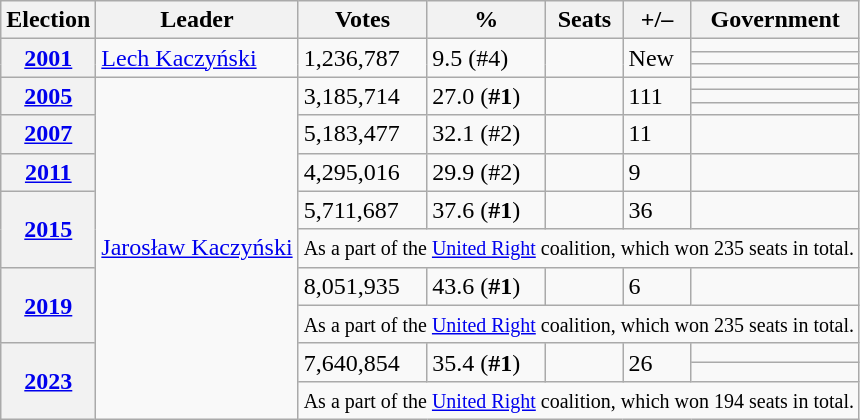<table class=wikitable>
<tr>
<th>Election</th>
<th>Leader</th>
<th>Votes</th>
<th>%</th>
<th>Seats</th>
<th>+/–</th>
<th>Government</th>
</tr>
<tr>
<th rowspan="3"><a href='#'>2001</a></th>
<td rowspan="3"><a href='#'>Lech Kaczyński</a></td>
<td rowspan="3">1,236,787</td>
<td rowspan="3">9.5 (#4)</td>
<td rowspan="3"></td>
<td rowspan="3">New</td>
<td></td>
</tr>
<tr>
<td></td>
</tr>
<tr>
<td></td>
</tr>
<tr>
<th rowspan="3"><a href='#'>2005</a></th>
<td rowspan="12"><a href='#'>Jarosław Kaczyński</a></td>
<td rowspan="3">3,185,714</td>
<td rowspan="3">27.0 (<strong>#1</strong>)</td>
<td rowspan="3"></td>
<td rowspan="3"> 111</td>
<td></td>
</tr>
<tr>
<td></td>
</tr>
<tr>
<td></td>
</tr>
<tr>
<th><a href='#'>2007</a></th>
<td>5,183,477</td>
<td>32.1 (#2)</td>
<td></td>
<td> 11</td>
<td></td>
</tr>
<tr>
<th><a href='#'>2011</a></th>
<td>4,295,016</td>
<td>29.9 (#2)</td>
<td></td>
<td> 9</td>
<td></td>
</tr>
<tr>
<th rowspan="2"><a href='#'>2015</a></th>
<td>5,711,687</td>
<td>37.6 (<strong>#1</strong>)</td>
<td></td>
<td> 36</td>
<td></td>
</tr>
<tr>
<td colspan="5"><small>As a part of the <a href='#'>United Right</a> coalition, which won 235 seats in total.</small></td>
</tr>
<tr>
<th rowspan="2"><a href='#'>2019</a></th>
<td>8,051,935</td>
<td>43.6 (<strong>#1</strong>)</td>
<td></td>
<td> 6</td>
<td></td>
</tr>
<tr>
<td colspan="5"><small>As a part of the <a href='#'>United Right</a> coalition, which won 235 seats in total.</small></td>
</tr>
<tr>
<th rowspan="3"><a href='#'>2023</a></th>
<td rowspan="2">7,640,854</td>
<td rowspan="2">35.4 (<strong>#1</strong>)</td>
<td rowspan="2"></td>
<td rowspan="2"> 26</td>
<td></td>
</tr>
<tr>
<td></td>
</tr>
<tr>
<td colspan="5"><small>As a part of the <a href='#'>United Right</a> coalition, which won 194 seats in total.</small></td>
</tr>
</table>
